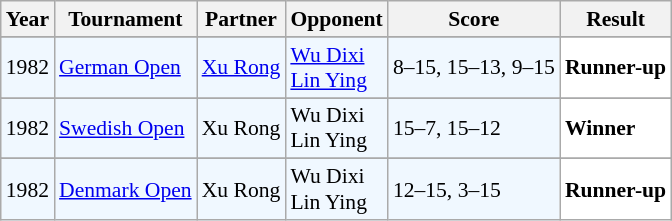<table class="sortable wikitable" style="font-size: 90%;">
<tr>
<th>Year</th>
<th>Tournament</th>
<th>Partner</th>
<th>Opponent</th>
<th>Score</th>
<th>Result</th>
</tr>
<tr>
</tr>
<tr style="background:#F0F8FF">
<td align="center">1982</td>
<td align="left"><a href='#'>German Open</a></td>
<td align="left"> <a href='#'>Xu Rong</a></td>
<td align="left"> <a href='#'>Wu Dixi</a><br>  <a href='#'>Lin Ying</a></td>
<td align="left">8–15, 15–13, 9–15</td>
<td style="text-align:left; background:white"> <strong>Runner-up</strong></td>
</tr>
<tr>
</tr>
<tr style="background:#F0F8FF">
<td align="center">1982</td>
<td align="left"><a href='#'>Swedish Open</a></td>
<td align="left"> Xu Rong</td>
<td align="left"> Wu Dixi<br>  Lin Ying</td>
<td align="left">15–7, 15–12</td>
<td style="text-align:left; background:white"> <strong>Winner</strong></td>
</tr>
<tr>
</tr>
<tr style="background:#F0F8FF">
<td align="center">1982</td>
<td align="left"><a href='#'>Denmark Open</a></td>
<td align="left"> Xu Rong</td>
<td align="left"> Wu Dixi <br>  Lin Ying</td>
<td align="left">12–15, 3–15</td>
<td style="text-align:left; background:white"> <strong>Runner-up</strong></td>
</tr>
</table>
